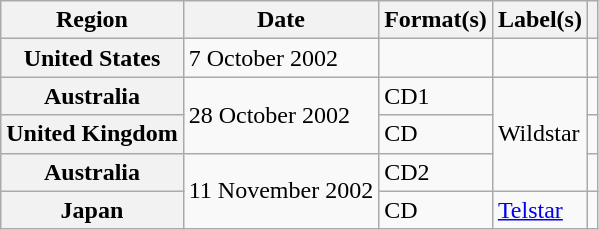<table class="wikitable plainrowheaders">
<tr>
<th scope="col">Region</th>
<th scope="col">Date</th>
<th scope="col">Format(s)</th>
<th scope="col">Label(s)</th>
<th scope="col"></th>
</tr>
<tr>
<th scope="row">United States</th>
<td>7 October 2002</td>
<td></td>
<td></td>
<td align="center"></td>
</tr>
<tr>
<th scope="row">Australia</th>
<td rowspan="2">28 October 2002</td>
<td>CD1</td>
<td rowspan="3">Wildstar</td>
<td align="center"></td>
</tr>
<tr>
<th scope="row">United Kingdom</th>
<td>CD</td>
<td align="center"></td>
</tr>
<tr>
<th scope="row">Australia</th>
<td rowspan="2">11 November 2002</td>
<td>CD2</td>
<td align="center"></td>
</tr>
<tr>
<th scope="row">Japan</th>
<td>CD</td>
<td><a href='#'>Telstar</a></td>
<td align="center"></td>
</tr>
</table>
